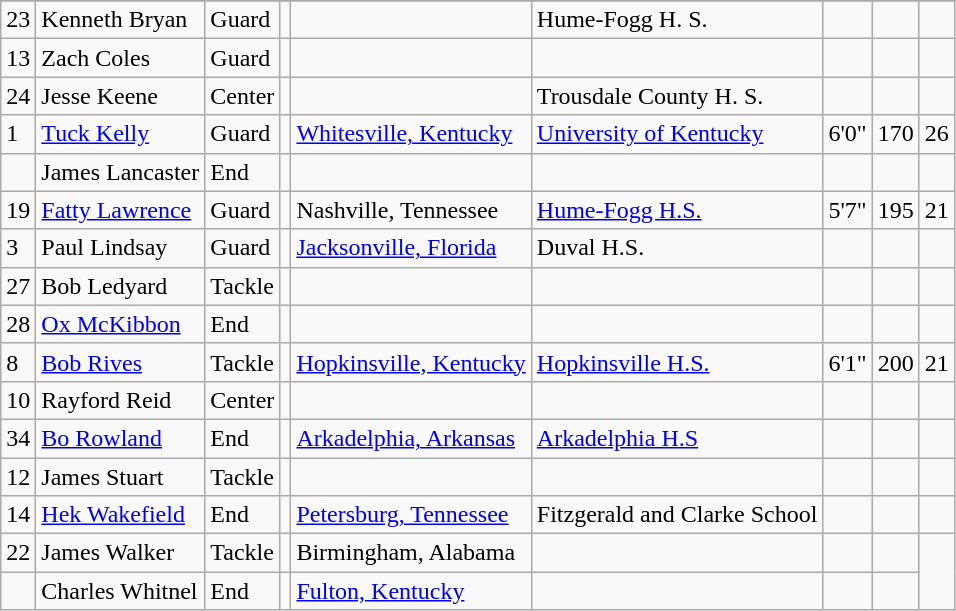<table class="wikitable">
<tr>
</tr>
<tr>
<td>23</td>
<td>Kenneth Bryan</td>
<td>Guard</td>
<td></td>
<td></td>
<td>Hume-Fogg H. S.</td>
<td></td>
<td></td>
<td></td>
</tr>
<tr>
<td>13</td>
<td>Zach Coles</td>
<td>Guard</td>
<td></td>
<td></td>
<td></td>
<td></td>
<td></td>
<td></td>
</tr>
<tr>
<td>24</td>
<td>Jesse Keene</td>
<td>Center</td>
<td></td>
<td></td>
<td>Trousdale County H. S.</td>
<td></td>
<td></td>
<td></td>
</tr>
<tr>
<td>1</td>
<td><a href='#'>Tuck Kelly</a></td>
<td>Guard</td>
<td></td>
<td><a href='#'>Whitesville, Kentucky</a></td>
<td><a href='#'>University of Kentucky</a></td>
<td>6'0"</td>
<td>170</td>
<td>26</td>
</tr>
<tr>
<td></td>
<td>James Lancaster</td>
<td>End</td>
<td></td>
<td></td>
<td></td>
<td></td>
<td></td>
</tr>
<tr>
<td>19</td>
<td><a href='#'>Fatty Lawrence</a></td>
<td>Guard</td>
<td></td>
<td>Nashville, Tennessee</td>
<td><a href='#'>Hume-Fogg H.S.</a></td>
<td>5'7"</td>
<td>195</td>
<td>21</td>
</tr>
<tr>
<td>3</td>
<td>Paul Lindsay</td>
<td>Guard</td>
<td></td>
<td><a href='#'>Jacksonville, Florida</a></td>
<td>Duval H.S.</td>
<td></td>
<td></td>
<td></td>
</tr>
<tr>
<td>27</td>
<td>Bob Ledyard</td>
<td>Tackle</td>
<td></td>
<td></td>
<td></td>
<td></td>
<td></td>
<td></td>
</tr>
<tr>
<td>28</td>
<td><a href='#'>Ox McKibbon</a></td>
<td>End</td>
<td></td>
<td></td>
<td></td>
<td></td>
<td></td>
</tr>
<tr>
<td>8</td>
<td><a href='#'>Bob Rives</a></td>
<td>Tackle</td>
<td></td>
<td><a href='#'>Hopkinsville, Kentucky</a></td>
<td><a href='#'>Hopkinsville H.S.</a></td>
<td>6'1"</td>
<td>200</td>
<td>21</td>
</tr>
<tr>
<td>10</td>
<td>Rayford Reid</td>
<td>Center</td>
<td></td>
<td></td>
<td></td>
<td></td>
<td></td>
</tr>
<tr>
<td>34</td>
<td><a href='#'>Bo Rowland</a></td>
<td>End</td>
<td></td>
<td><a href='#'>Arkadelphia, Arkansas</a></td>
<td><a href='#'>Arkadelphia H.S</a></td>
<td></td>
<td></td>
<td></td>
</tr>
<tr>
<td>12</td>
<td>James Stuart</td>
<td>Tackle</td>
<td></td>
<td></td>
<td></td>
<td></td>
<td></td>
</tr>
<tr>
<td>14</td>
<td><a href='#'>Hek Wakefield</a></td>
<td>End</td>
<td></td>
<td><a href='#'>Petersburg, Tennessee</a></td>
<td>Fitzgerald and Clarke School</td>
<td></td>
<td></td>
<td></td>
</tr>
<tr>
<td>22</td>
<td>James Walker</td>
<td>Tackle</td>
<td></td>
<td>Birmingham, Alabama</td>
<td></td>
<td></td>
<td></td>
</tr>
<tr>
<td></td>
<td>Charles Whitnel</td>
<td>End</td>
<td></td>
<td><a href='#'>Fulton, Kentucky</a></td>
<td></td>
<td></td>
<td></td>
</tr>
</table>
